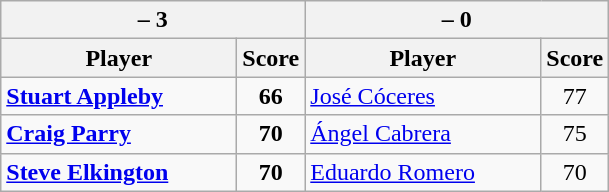<table class=wikitable>
<tr>
<th colspan=2> – 3</th>
<th colspan=2> – 0</th>
</tr>
<tr>
<th width=150>Player</th>
<th>Score</th>
<th width=150>Player</th>
<th>Score</th>
</tr>
<tr>
<td><strong><a href='#'>Stuart Appleby</a></strong></td>
<td align=center><strong>66</strong></td>
<td><a href='#'>José Cóceres</a></td>
<td align=center>77</td>
</tr>
<tr>
<td><strong><a href='#'>Craig Parry</a></strong></td>
<td align=center><strong>70</strong></td>
<td><a href='#'>Ángel Cabrera</a></td>
<td align=center>75</td>
</tr>
<tr>
<td><strong><a href='#'>Steve Elkington</a></strong></td>
<td align=center><strong>70</strong></td>
<td><a href='#'>Eduardo Romero</a></td>
<td align=center>70</td>
</tr>
</table>
